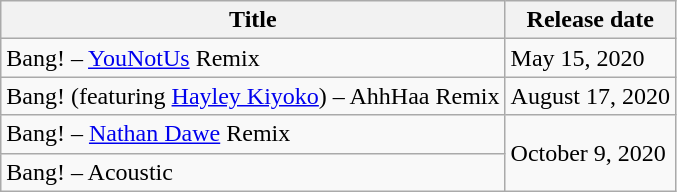<table class="wikitable">
<tr>
<th>Title</th>
<th>Release date</th>
</tr>
<tr>
<td>Bang! – <a href='#'>YouNotUs</a> Remix</td>
<td>May 15, 2020</td>
</tr>
<tr>
<td>Bang! (featuring <a href='#'>Hayley Kiyoko</a>) – AhhHaa Remix</td>
<td>August 17, 2020</td>
</tr>
<tr>
<td>Bang! – <a href='#'>Nathan Dawe</a> Remix</td>
<td rowspan="2">October 9, 2020</td>
</tr>
<tr>
<td>Bang! – Acoustic</td>
</tr>
</table>
